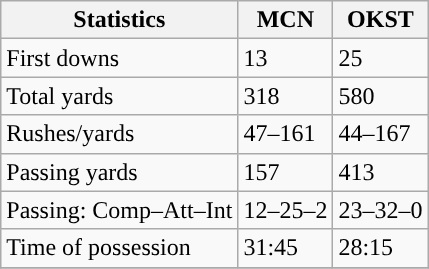<table class="wikitable" style="float: left;">
<tr>
<th>Statistics</th>
<th>MCN</th>
<th>OKST</th>
</tr>
<tr>
<td>First downs</td>
<td>13</td>
<td>25</td>
</tr>
<tr>
<td>Total yards</td>
<td>318</td>
<td>580</td>
</tr>
<tr>
<td>Rushes/yards</td>
<td>47–161</td>
<td>44–167</td>
</tr>
<tr>
<td>Passing yards</td>
<td>157</td>
<td>413</td>
</tr>
<tr>
<td>Passing: Comp–Att–Int</td>
<td>12–25–2</td>
<td>23–32–0</td>
</tr>
<tr>
<td>Time of possession</td>
<td>31:45</td>
<td>28:15</td>
</tr>
<tr>
</tr>
</table>
